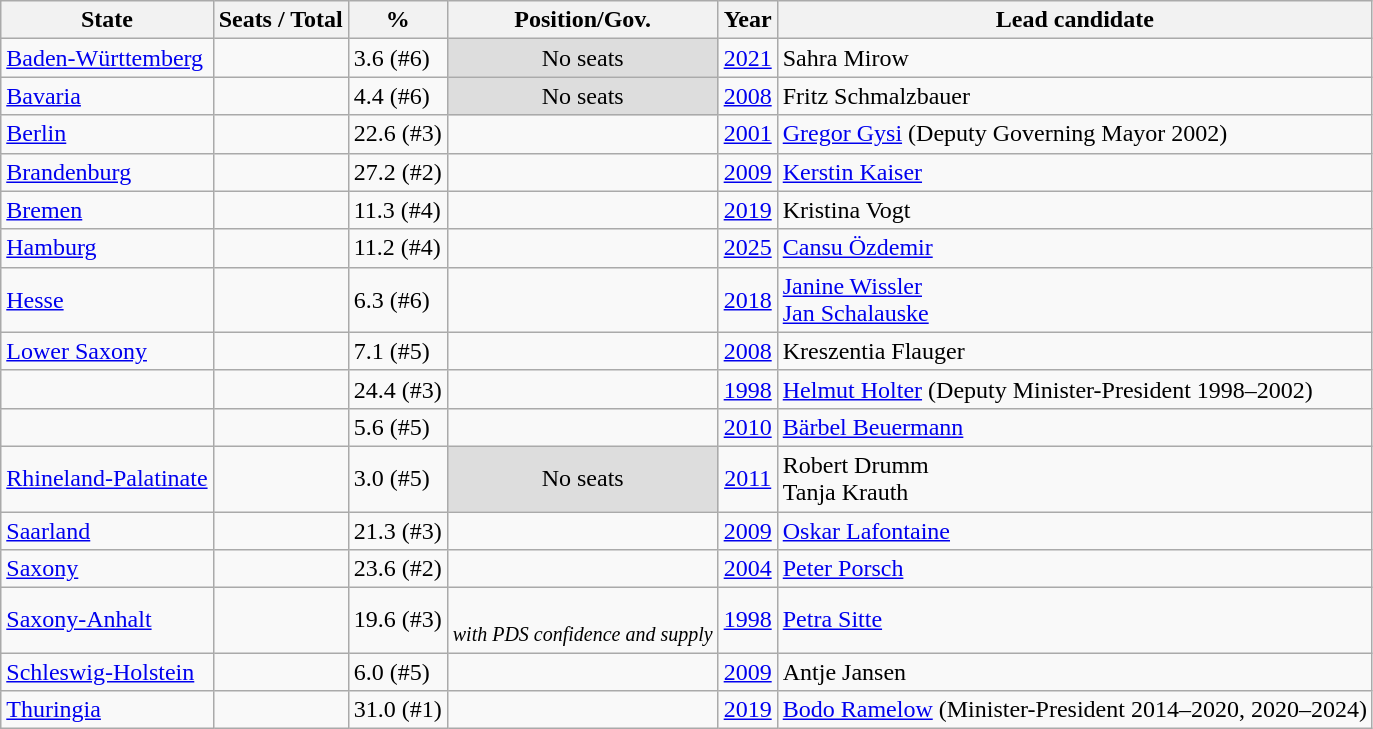<table class="wikitable sortable">
<tr>
<th>State</th>
<th>Seats / Total</th>
<th>%</th>
<th>Position/Gov.</th>
<th>Year</th>
<th>Lead candidate</th>
</tr>
<tr>
<td><a href='#'>Baden-Württemberg</a></td>
<td style="text-align:center;"></td>
<td>3.6 (#6)</td>
<td align=center style="background:#ddd;">No seats</td>
<td style="text-align:center;"><a href='#'>2021</a></td>
<td>Sahra Mirow</td>
</tr>
<tr>
<td><a href='#'>Bavaria</a></td>
<td style="text-align:center;"></td>
<td>4.4 (#6)</td>
<td align=center style="background:#ddd;">No seats</td>
<td style="text-align:center;"><a href='#'>2008</a></td>
<td>Fritz Schmalzbauer</td>
</tr>
<tr>
<td><a href='#'>Berlin</a></td>
<td style="text-align:center;"></td>
<td>22.6 (#3)</td>
<td></td>
<td style="text-align:center;"><a href='#'>2001</a><br></td>
<td><a href='#'>Gregor Gysi</a> (Deputy Governing Mayor 2002)</td>
</tr>
<tr>
<td><a href='#'>Brandenburg</a></td>
<td style="text-align:center;"></td>
<td>27.2 (#2)</td>
<td></td>
<td style="text-align:center;"><a href='#'>2009</a></td>
<td><a href='#'>Kerstin Kaiser</a></td>
</tr>
<tr>
<td><a href='#'>Bremen</a></td>
<td style="text-align:center;"></td>
<td>11.3 (#4)</td>
<td></td>
<td style="text-align:center;"><a href='#'>2019</a></td>
<td>Kristina Vogt</td>
</tr>
<tr>
<td><a href='#'>Hamburg</a></td>
<td style="text-align:center;"></td>
<td>11.2 (#4)</td>
<td></td>
<td style="text-align:center;"><a href='#'>2025</a></td>
<td><a href='#'>Cansu Özdemir</a></td>
</tr>
<tr>
<td><a href='#'>Hesse</a></td>
<td style="text-align:center;"></td>
<td>6.3 (#6)</td>
<td></td>
<td style="text-align:center;"><a href='#'>2018</a></td>
<td><a href='#'>Janine Wissler</a><br><a href='#'>Jan Schalauske</a></td>
</tr>
<tr>
<td><a href='#'>Lower Saxony</a></td>
<td style="text-align:center;"></td>
<td>7.1 (#5)</td>
<td></td>
<td style="text-align:center;"><a href='#'>2008</a></td>
<td>Kreszentia Flauger</td>
</tr>
<tr>
<td><a href='#'></a></td>
<td style="text-align:center;"></td>
<td>24.4 (#3)</td>
<td></td>
<td style="text-align:center;"><a href='#'>1998</a><br></td>
<td><a href='#'>Helmut Holter</a> (Deputy Minister-President 1998–2002)</td>
</tr>
<tr>
<td><a href='#'></a></td>
<td style="text-align:center;"></td>
<td>5.6 (#5)</td>
<td></td>
<td style="text-align:center;"><a href='#'>2010</a></td>
<td><a href='#'>Bärbel Beuermann</a></td>
</tr>
<tr>
<td><a href='#'>Rhineland-Palatinate</a></td>
<td style="text-align:center;"></td>
<td>3.0 (#5)</td>
<td align=center style="background:#ddd;">No seats</td>
<td style="text-align:center;"><a href='#'>2011</a></td>
<td>Robert Drumm<br>Tanja Krauth</td>
</tr>
<tr>
<td><a href='#'>Saarland</a></td>
<td style="text-align:center;"></td>
<td>21.3 (#3)</td>
<td></td>
<td style="text-align:center;"><a href='#'>2009</a></td>
<td><a href='#'>Oskar Lafontaine</a></td>
</tr>
<tr>
<td><a href='#'>Saxony</a></td>
<td style="text-align:center;"></td>
<td>23.6 (#2)</td>
<td></td>
<td style="text-align:center;"><a href='#'>2004</a><br></td>
<td><a href='#'>Peter Porsch</a></td>
</tr>
<tr>
<td><a href='#'>Saxony-Anhalt</a></td>
<td style="text-align:center;"></td>
<td>19.6 (#3)</td>
<td><br><small><em>with PDS confidence and supply</em></small></td>
<td style="text-align:center;"><a href='#'>1998</a><br></td>
<td><a href='#'>Petra Sitte</a></td>
</tr>
<tr>
<td><a href='#'>Schleswig-Holstein</a></td>
<td style="text-align:center;"></td>
<td>6.0 (#5)</td>
<td></td>
<td style="text-align:center;"><a href='#'>2009</a></td>
<td>Antje Jansen</td>
</tr>
<tr>
<td><a href='#'>Thuringia</a></td>
<td style="text-align:center;"></td>
<td>31.0 (#1)</td>
<td></td>
<td style="text-align:center;"><a href='#'>2019</a></td>
<td><a href='#'>Bodo Ramelow</a> (Minister-President 2014–2020, 2020–2024)</td>
</tr>
</table>
